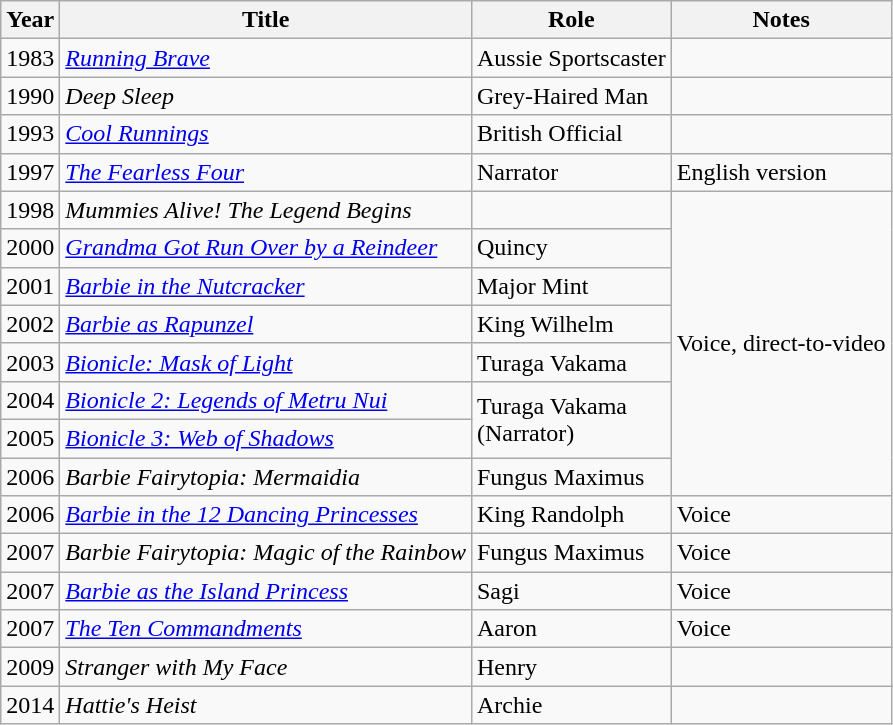<table class="wikitable">
<tr>
<th>Year</th>
<th>Title</th>
<th>Role</th>
<th>Notes</th>
</tr>
<tr>
<td>1983</td>
<td><em><a href='#'>Running Brave</a></em></td>
<td>Aussie Sportscaster</td>
<td></td>
</tr>
<tr>
<td>1990</td>
<td><em>Deep Sleep</em></td>
<td>Grey-Haired Man</td>
<td></td>
</tr>
<tr>
<td>1993</td>
<td><em><a href='#'>Cool Runnings</a></em></td>
<td>British Official</td>
<td></td>
</tr>
<tr>
<td>1997</td>
<td><em><a href='#'>The Fearless Four</a></em></td>
<td>Narrator</td>
<td>English version</td>
</tr>
<tr>
<td>1998</td>
<td><em>Mummies Alive! The Legend Begins</em></td>
<td></td>
<td rowspan="8">Voice, direct-to-video</td>
</tr>
<tr>
<td>2000</td>
<td><em><a href='#'>Grandma Got Run Over by a Reindeer</a></em></td>
<td>Quincy</td>
</tr>
<tr>
<td>2001</td>
<td><em><a href='#'>Barbie in the Nutcracker</a></em></td>
<td>Major Mint</td>
</tr>
<tr>
<td>2002</td>
<td><em><a href='#'>Barbie as Rapunzel</a></em></td>
<td>King Wilhelm</td>
</tr>
<tr>
<td>2003</td>
<td><em><a href='#'>Bionicle: Mask of Light</a></em></td>
<td>Turaga Vakama</td>
</tr>
<tr>
<td>2004</td>
<td><em><a href='#'>Bionicle 2: Legends of Metru Nui</a></em></td>
<td rowspan="2">Turaga Vakama<br>(Narrator)</td>
</tr>
<tr>
<td>2005</td>
<td><em><a href='#'>Bionicle 3: Web of Shadows</a></em></td>
</tr>
<tr>
<td>2006</td>
<td><em>Barbie Fairytopia: Mermaidia</em></td>
<td>Fungus Maximus</td>
</tr>
<tr>
<td>2006</td>
<td><em><a href='#'>Barbie in the 12 Dancing Princesses</a></em></td>
<td>King Randolph</td>
<td>Voice</td>
</tr>
<tr>
<td>2007</td>
<td><em>Barbie Fairytopia: Magic of the Rainbow</em></td>
<td>Fungus Maximus</td>
<td>Voice</td>
</tr>
<tr>
<td>2007</td>
<td><em><a href='#'>Barbie as the Island Princess</a></em></td>
<td>Sagi</td>
<td>Voice</td>
</tr>
<tr>
<td>2007</td>
<td><em><a href='#'>The Ten Commandments</a></em></td>
<td>Aaron</td>
<td>Voice</td>
</tr>
<tr>
<td>2009</td>
<td><em>Stranger with My Face</em></td>
<td>Henry</td>
<td></td>
</tr>
<tr>
<td>2014</td>
<td><em>Hattie's Heist</em></td>
<td>Archie</td>
<td></td>
</tr>
</table>
